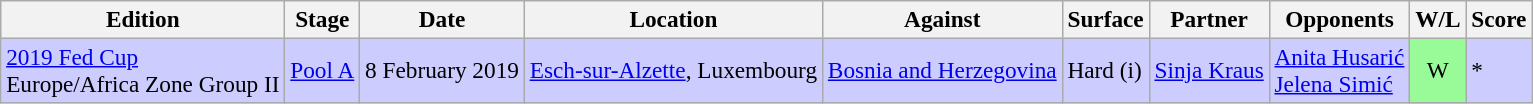<table class=wikitable style=font-size:97%>
<tr>
<th>Edition</th>
<th>Stage</th>
<th>Date</th>
<th>Location</th>
<th>Against</th>
<th>Surface</th>
<th>Partner</th>
<th>Opponents</th>
<th>W/L</th>
<th>Score</th>
</tr>
<tr style="background:#CCCCFF;">
<td><a href='#'>2019 Fed Cup</a> <br> Europe/Africa Zone Group II</td>
<td><a href='#'>Pool A</a></td>
<td>8 February 2019</td>
<td><a href='#'>Esch-sur-Alzette</a>, Luxembourg</td>
<td> <a href='#'>Bosnia and Herzegovina</a></td>
<td>Hard (i)</td>
<td><a href='#'>Sinja Kraus</a></td>
<td><a href='#'>Anita Husarić</a> <br> <a href='#'>Jelena Simić</a></td>
<td style="text-align:center; background:#98fb98;">W</td>
<td> *</td>
</tr>
</table>
